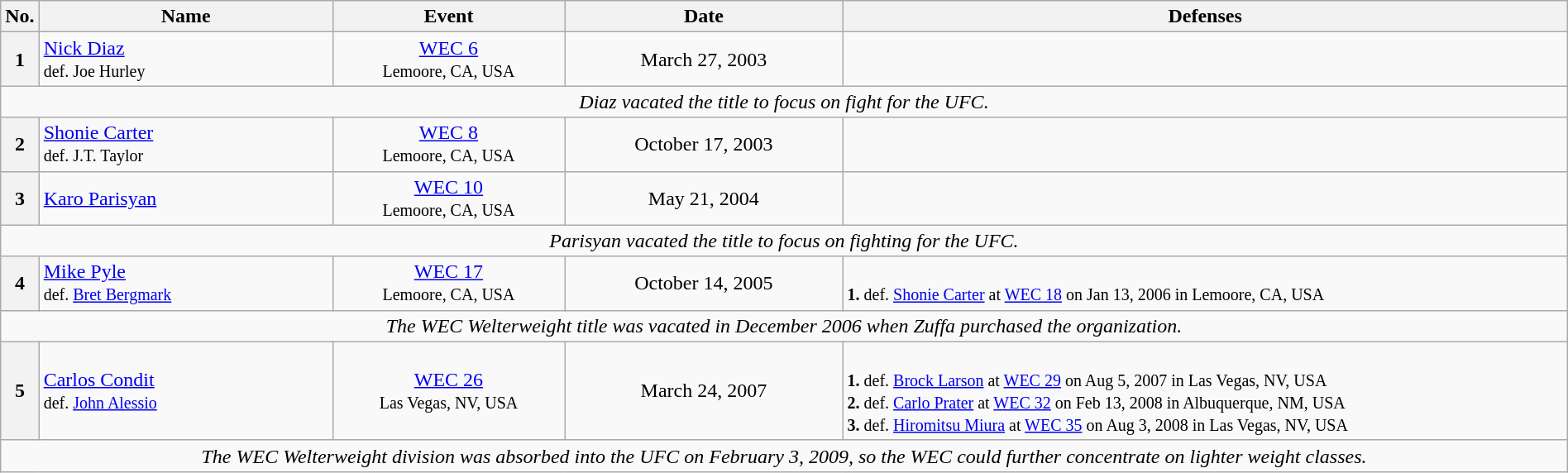<table class="wikitable" width=100%>
<tr>
<th width=1%>No.</th>
<th width=19%>Name</th>
<th width=15%>Event</th>
<th width=18%>Date</th>
<th width=47%>Defenses</th>
</tr>
<tr>
<th>1</th>
<td align=left> <a href='#'>Nick Diaz</a><br><small>def. Joe Hurley</small></td>
<td align=center><a href='#'>WEC 6</a> <br><small>Lemoore, CA, USA</small></td>
<td align=center>March 27, 2003</td>
<td></td>
</tr>
<tr>
<td align="center" colspan="5"><em>Diaz vacated the title to focus on fight for the UFC.</em></td>
</tr>
<tr>
<th>2</th>
<td align=left> <a href='#'>Shonie Carter</a><br><small>def. J.T. Taylor</small></td>
<td align=center><a href='#'>WEC 8</a> <br><small>Lemoore, CA, USA</small></td>
<td align=center>October 17, 2003</td>
<td></td>
</tr>
<tr>
<th>3</th>
<td align=left> <a href='#'>Karo Parisyan</a></td>
<td align=center><a href='#'>WEC 10</a> <br><small>Lemoore, CA, USA</small></td>
<td align=center>May 21, 2004</td>
<td></td>
</tr>
<tr>
<td align="center" colspan="5"><em>Parisyan vacated the title to focus on fighting for the UFC.</em></td>
</tr>
<tr>
<th>4</th>
<td align=left> <a href='#'>Mike Pyle</a><br><small>def. <a href='#'>Bret Bergmark</a></small></td>
<td align=center><a href='#'>WEC 17</a> <br><small>Lemoore, CA, USA</small></td>
<td align=center>October 14, 2005</td>
<td><br><small><strong>1.</strong> def. <a href='#'>Shonie Carter</a> at <a href='#'>WEC 18</a> on Jan 13, 2006 in Lemoore, CA, USA</small></td>
</tr>
<tr>
<td align="center" colspan="5"><em>The WEC Welterweight title was vacated in December 2006 when Zuffa purchased the organization.</em></td>
</tr>
<tr>
<th>5</th>
<td align=left> <a href='#'>Carlos Condit</a><br><small>def. <a href='#'>John Alessio</a></small></td>
<td align=center><a href='#'>WEC 26</a> <br><small>Las Vegas, NV, USA</small></td>
<td align=center>March 24, 2007</td>
<td><br><small><strong>1.</strong> def. <a href='#'>Brock Larson</a> at <a href='#'>WEC 29</a> on Aug 5, 2007 in Las Vegas, NV, USA<br>
<strong>2.</strong> def. <a href='#'>Carlo Prater</a> at <a href='#'>WEC 32</a> on Feb 13, 2008 in Albuquerque, NM, USA<br>
<strong>3.</strong> def. <a href='#'>Hiromitsu Miura</a> at <a href='#'>WEC 35</a> on Aug 3, 2008 in Las Vegas, NV, USA</small></td>
</tr>
<tr>
<td align="center" colspan="5"><em>The WEC Welterweight division was absorbed into the UFC on February 3, 2009, so the WEC could further concentrate on lighter weight classes.</em></td>
</tr>
</table>
